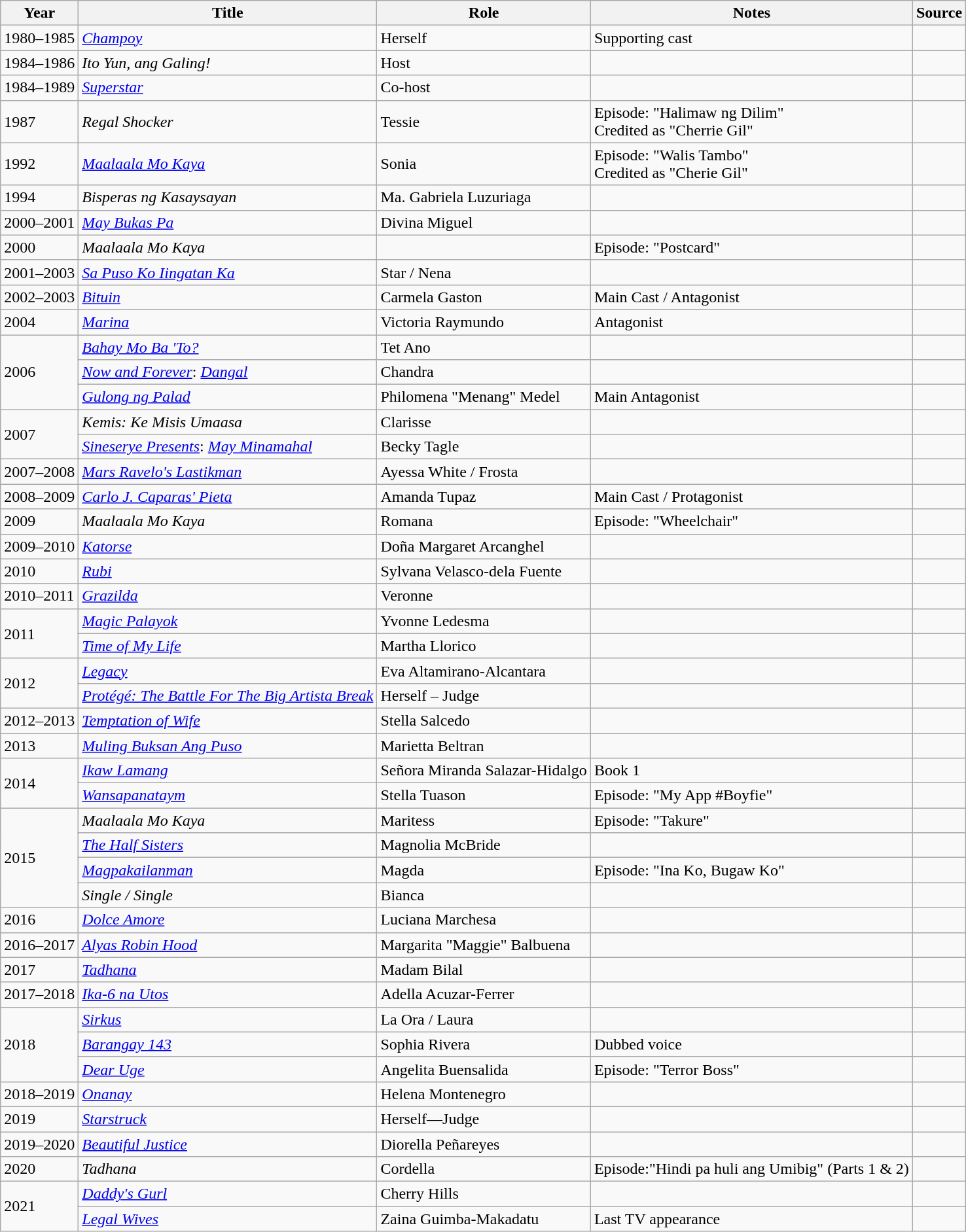<table class="wikitable sortable" >
<tr>
<th>Year</th>
<th>Title</th>
<th>Role</th>
<th class="unsortable">Notes </th>
<th class="unsortable">Source </th>
</tr>
<tr>
<td>1980–1985</td>
<td><em><a href='#'>Champoy</a></em></td>
<td>Herself</td>
<td>Supporting cast</td>
<td></td>
</tr>
<tr>
<td>1984–1986</td>
<td><em>Ito Yun, ang Galing!</em></td>
<td>Host</td>
<td></td>
<td></td>
</tr>
<tr>
<td>1984–1989</td>
<td><em><a href='#'>Superstar</a></em></td>
<td>Co-host</td>
<td></td>
<td></td>
</tr>
<tr>
<td>1987</td>
<td><em>Regal Shocker</em></td>
<td>Tessie</td>
<td>Episode: "Halimaw ng Dilim"<br>Credited as "Cherrie Gil"</td>
<td></td>
</tr>
<tr>
<td>1992</td>
<td><em><a href='#'>Maalaala Mo Kaya</a></em></td>
<td>Sonia</td>
<td>Episode: "Walis Tambo"<br>Credited as "Cherie Gil"</td>
<td></td>
</tr>
<tr>
<td>1994</td>
<td><em>Bisperas ng Kasaysayan</em></td>
<td>Ma. Gabriela Luzuriaga</td>
<td></td>
<td></td>
</tr>
<tr>
<td>2000–2001</td>
<td><em><a href='#'>May Bukas Pa</a></em></td>
<td>Divina Miguel</td>
<td></td>
<td></td>
</tr>
<tr>
<td>2000</td>
<td><em>Maalaala Mo Kaya</em></td>
<td></td>
<td>Episode: "Postcard"</td>
<td></td>
</tr>
<tr>
<td>2001–2003</td>
<td><em><a href='#'>Sa Puso Ko Iingatan Ka</a></em></td>
<td>Star / Nena</td>
<td></td>
<td></td>
</tr>
<tr>
<td>2002–2003</td>
<td><em><a href='#'>Bituin</a></em></td>
<td>Carmela Gaston</td>
<td>Main Cast / Antagonist</td>
<td></td>
</tr>
<tr>
<td>2004</td>
<td><em><a href='#'>Marina</a></em></td>
<td>Victoria Raymundo</td>
<td>Antagonist</td>
<td></td>
</tr>
<tr>
<td rowspan="3">2006</td>
<td><em><a href='#'>Bahay Mo Ba 'To?</a></em></td>
<td>Tet Ano</td>
<td></td>
<td></td>
</tr>
<tr>
<td><em><a href='#'>Now and Forever</a></em>: <em><a href='#'>Dangal</a></em></td>
<td>Chandra</td>
<td></td>
<td></td>
</tr>
<tr>
<td><em><a href='#'>Gulong ng Palad</a></em></td>
<td>Philomena "Menang" Medel</td>
<td>Main Antagonist</td>
<td></td>
</tr>
<tr>
<td rowspan="2">2007</td>
<td><em>Kemis: Ke Misis Umaasa</em></td>
<td>Clarisse</td>
<td></td>
<td></td>
</tr>
<tr>
<td><em><a href='#'>Sineserye Presents</a></em>: <em><a href='#'>May Minamahal</a></em></td>
<td>Becky Tagle</td>
<td></td>
<td></td>
</tr>
<tr>
<td>2007–2008</td>
<td><em><a href='#'>Mars Ravelo's Lastikman</a></em></td>
<td>Ayessa White / Frosta</td>
<td></td>
<td></td>
</tr>
<tr>
<td>2008–2009</td>
<td><em><a href='#'>Carlo J. Caparas' Pieta</a></em></td>
<td>Amanda Tupaz</td>
<td>Main Cast / Protagonist</td>
<td></td>
</tr>
<tr>
<td>2009</td>
<td><em>Maalaala Mo Kaya</em></td>
<td>Romana</td>
<td>Episode: "Wheelchair"</td>
<td></td>
</tr>
<tr>
<td>2009–2010</td>
<td><em><a href='#'>Katorse</a></em></td>
<td>Doña Margaret Arcanghel</td>
<td></td>
<td></td>
</tr>
<tr>
<td>2010</td>
<td><em><a href='#'>Rubi</a></em></td>
<td>Sylvana Velasco-dela Fuente</td>
<td></td>
<td></td>
</tr>
<tr>
<td>2010–2011</td>
<td><em><a href='#'>Grazilda</a></em></td>
<td>Veronne</td>
<td></td>
<td></td>
</tr>
<tr>
<td rowspan="2">2011</td>
<td><em><a href='#'>Magic Palayok</a></em></td>
<td>Yvonne Ledesma</td>
<td></td>
<td></td>
</tr>
<tr>
<td><em><a href='#'>Time of My Life</a></em></td>
<td>Martha Llorico</td>
<td></td>
<td></td>
</tr>
<tr>
<td rowspan="2">2012</td>
<td><em><a href='#'>Legacy</a></em></td>
<td>Eva Altamirano-Alcantara</td>
<td></td>
<td></td>
</tr>
<tr>
<td><em><a href='#'>Protégé: The Battle For The Big Artista Break</a></em></td>
<td>Herself – Judge</td>
<td></td>
<td></td>
</tr>
<tr>
<td>2012–2013</td>
<td><em><a href='#'>Temptation of Wife</a></em></td>
<td>Stella Salcedo</td>
<td></td>
<td></td>
</tr>
<tr>
<td>2013</td>
<td><em><a href='#'>Muling Buksan Ang Puso</a></em></td>
<td>Marietta Beltran</td>
<td></td>
<td></td>
</tr>
<tr>
<td rowspan="2">2014</td>
<td><em><a href='#'>Ikaw Lamang</a></em></td>
<td>Señora Miranda Salazar-Hidalgo</td>
<td>Book 1</td>
<td></td>
</tr>
<tr>
<td><em><a href='#'>Wansapanataym</a></em></td>
<td>Stella Tuason</td>
<td>Episode: "My App #Boyfie"</td>
<td></td>
</tr>
<tr>
<td rowspan="4">2015</td>
<td><em>Maalaala Mo Kaya</em></td>
<td>Maritess</td>
<td>Episode: "Takure"</td>
<td></td>
</tr>
<tr>
<td><em><a href='#'>The Half Sisters</a></em></td>
<td>Magnolia McBride</td>
<td></td>
<td></td>
</tr>
<tr>
<td><em><a href='#'>Magpakailanman</a></em></td>
<td>Magda</td>
<td>Episode: "Ina Ko, Bugaw Ko"</td>
<td></td>
</tr>
<tr>
<td><em>Single / Single</em></td>
<td>Bianca</td>
<td></td>
<td></td>
</tr>
<tr>
<td>2016</td>
<td><em><a href='#'>Dolce Amore</a></em></td>
<td>Luciana Marchesa</td>
<td></td>
<td></td>
</tr>
<tr>
<td>2016–2017</td>
<td><em><a href='#'>Alyas Robin Hood</a></em></td>
<td>Margarita "Maggie" Balbuena</td>
<td></td>
<td></td>
</tr>
<tr>
<td>2017</td>
<td><em><a href='#'>Tadhana</a></em></td>
<td>Madam Bilal</td>
<td></td>
<td></td>
</tr>
<tr>
<td>2017–2018</td>
<td><em><a href='#'>Ika-6 na Utos</a></em></td>
<td>Adella Acuzar-Ferrer</td>
<td></td>
<td></td>
</tr>
<tr>
<td rowspan="3">2018</td>
<td><em><a href='#'>Sirkus</a></em></td>
<td>La Ora / Laura</td>
<td></td>
<td></td>
</tr>
<tr>
<td><em><a href='#'>Barangay 143</a></em></td>
<td>Sophia Rivera</td>
<td>Dubbed voice</td>
<td></td>
</tr>
<tr>
<td><em><a href='#'>Dear Uge</a></em></td>
<td>Angelita Buensalida</td>
<td>Episode: "Terror Boss"</td>
<td></td>
</tr>
<tr>
<td>2018–2019</td>
<td><em><a href='#'>Onanay</a></em></td>
<td>Helena Montenegro</td>
<td></td>
<td></td>
</tr>
<tr>
<td>2019</td>
<td><em><a href='#'>Starstruck</a></em></td>
<td>Herself—Judge</td>
<td></td>
<td></td>
</tr>
<tr>
<td>2019–2020</td>
<td><em><a href='#'>Beautiful Justice</a></em></td>
<td>Diorella Peñareyes</td>
<td></td>
<td></td>
</tr>
<tr>
<td>2020</td>
<td><em>Tadhana</em></td>
<td>Cordella</td>
<td>Episode:"Hindi pa huli ang Umibig" (Parts 1 & 2)</td>
<td></td>
</tr>
<tr>
<td rowspan="2">2021</td>
<td><em><a href='#'>Daddy's Gurl</a></em></td>
<td>Cherry Hills</td>
<td></td>
<td></td>
</tr>
<tr>
<td><em><a href='#'>Legal Wives</a></em></td>
<td>Zaina Guimba-Makadatu</td>
<td>Last TV appearance</td>
<td></td>
</tr>
</table>
